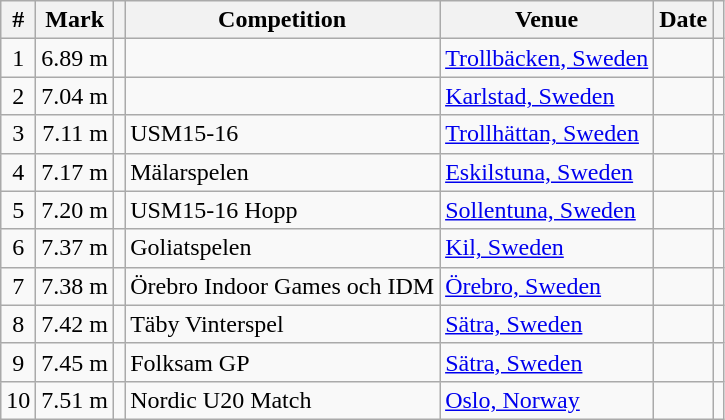<table class="wikitable sortable">
<tr>
<th>#</th>
<th>Mark</th>
<th class=unsortable></th>
<th>Competition</th>
<th>Venue</th>
<th>Date</th>
<th></th>
</tr>
<tr>
<td align=center>1</td>
<td align=right>6.89 m</td>
<td></td>
<td></td>
<td><a href='#'>Trollbäcken, Sweden</a></td>
<td align=right></td>
<td></td>
</tr>
<tr>
<td align=center>2</td>
<td align=right>7.04 m</td>
<td></td>
<td></td>
<td><a href='#'>Karlstad, Sweden</a></td>
<td align=right></td>
<td></td>
</tr>
<tr>
<td align=center>3</td>
<td align=right>7.11 m</td>
<td></td>
<td>USM15-16</td>
<td><a href='#'>Trollhättan, Sweden</a></td>
<td align=right></td>
<td></td>
</tr>
<tr>
<td align=center>4</td>
<td align=right>7.17 m</td>
<td></td>
<td>Mälarspelen</td>
<td><a href='#'>Eskilstuna, Sweden</a></td>
<td align=right></td>
<td></td>
</tr>
<tr>
<td align=center>5</td>
<td align=right>7.20 m</td>
<td></td>
<td>USM15-16 Hopp</td>
<td><a href='#'>Sollentuna, Sweden</a></td>
<td align=right></td>
<td></td>
</tr>
<tr>
<td align=center>6</td>
<td align=right>7.37 m</td>
<td></td>
<td>Goliatspelen</td>
<td><a href='#'>Kil, Sweden</a></td>
<td align=right></td>
<td></td>
</tr>
<tr>
<td align=center>7</td>
<td align=right>7.38 m</td>
<td></td>
<td>Örebro Indoor Games och IDM</td>
<td><a href='#'>Örebro, Sweden</a></td>
<td align=right></td>
<td></td>
</tr>
<tr>
<td align=center>8</td>
<td align=right>7.42 m</td>
<td></td>
<td>Täby Vinterspel</td>
<td><a href='#'>Sätra, Sweden</a></td>
<td align=right></td>
<td></td>
</tr>
<tr>
<td align=center>9</td>
<td align=right>7.45 m</td>
<td></td>
<td>Folksam GP</td>
<td><a href='#'>Sätra, Sweden</a></td>
<td align=right></td>
<td></td>
</tr>
<tr>
<td align=center>10</td>
<td align=right>7.51 m</td>
<td></td>
<td>Nordic U20 Match</td>
<td><a href='#'>Oslo, Norway</a></td>
<td align=right></td>
<td></td>
</tr>
</table>
